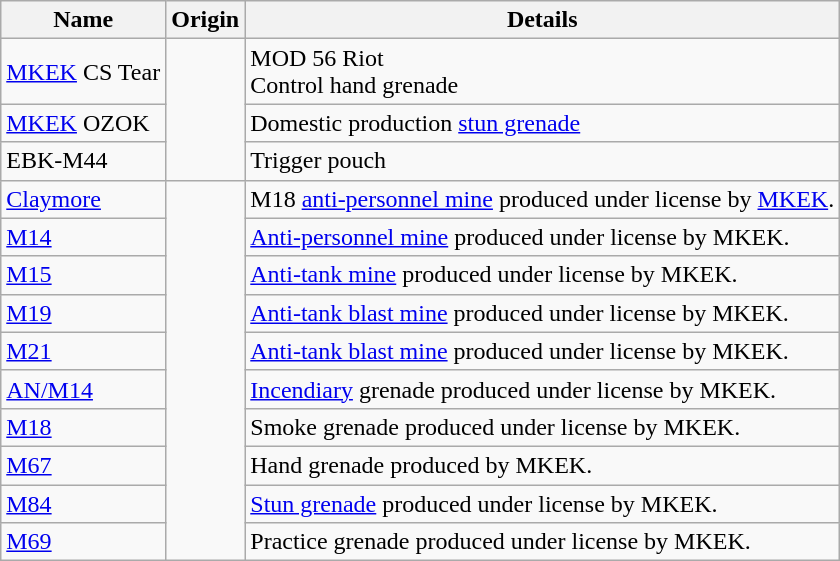<table class="wikitable">
<tr>
<th>Name</th>
<th>Origin</th>
<th>Details</th>
</tr>
<tr>
<td><a href='#'>MKEK</a> CS Tear</td>
<td rowspan="3"></td>
<td>MOD 56 Riot<br>Control hand grenade</td>
</tr>
<tr>
<td><a href='#'>MKEK</a> OZOK</td>
<td>Domestic production <a href='#'>stun grenade</a></td>
</tr>
<tr>
<td>EBK-M44</td>
<td>Trigger pouch</td>
</tr>
<tr>
<td><a href='#'>Claymore</a></td>
<td rowspan="10"><br></td>
<td>M18 <a href='#'>anti-personnel mine</a> produced under license by <a href='#'>MKEK</a>.</td>
</tr>
<tr>
<td><a href='#'>M14</a></td>
<td><a href='#'>Anti-personnel mine</a> produced under license by MKEK.</td>
</tr>
<tr>
<td><a href='#'>M15</a></td>
<td><a href='#'>Anti-tank mine</a> produced under license by MKEK.</td>
</tr>
<tr>
<td><a href='#'>M19</a></td>
<td><a href='#'>Anti-tank blast mine</a> produced under license by MKEK.</td>
</tr>
<tr>
<td><a href='#'>M21</a></td>
<td><a href='#'>Anti-tank blast mine</a> produced under license by MKEK.</td>
</tr>
<tr>
<td><a href='#'>AN/M14</a></td>
<td><a href='#'>Incendiary</a> grenade produced under license by MKEK.</td>
</tr>
<tr>
<td><a href='#'>M18</a></td>
<td>Smoke grenade produced under license by MKEK.</td>
</tr>
<tr>
<td><a href='#'>M67</a></td>
<td>Hand grenade produced by MKEK.</td>
</tr>
<tr>
<td><a href='#'>M84</a></td>
<td><a href='#'>Stun grenade</a> produced under license by MKEK.</td>
</tr>
<tr>
<td><a href='#'>M69</a></td>
<td>Practice grenade produced under license by MKEK.</td>
</tr>
</table>
